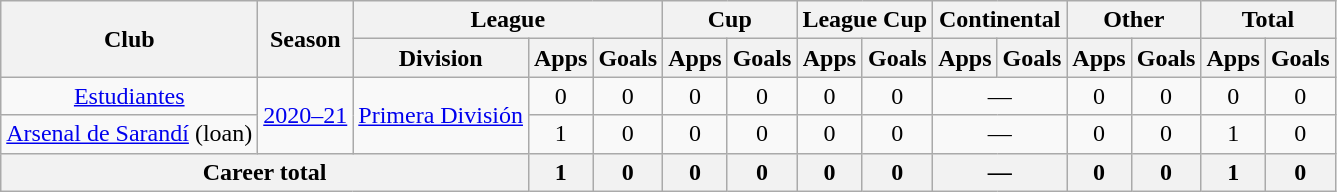<table class="wikitable" style="text-align:center">
<tr>
<th rowspan="2">Club</th>
<th rowspan="2">Season</th>
<th colspan="3">League</th>
<th colspan="2">Cup</th>
<th colspan="2">League Cup</th>
<th colspan="2">Continental</th>
<th colspan="2">Other</th>
<th colspan="2">Total</th>
</tr>
<tr>
<th>Division</th>
<th>Apps</th>
<th>Goals</th>
<th>Apps</th>
<th>Goals</th>
<th>Apps</th>
<th>Goals</th>
<th>Apps</th>
<th>Goals</th>
<th>Apps</th>
<th>Goals</th>
<th>Apps</th>
<th>Goals</th>
</tr>
<tr>
<td rowspan="1"><a href='#'>Estudiantes</a></td>
<td rowspan="2"><a href='#'>2020–21</a></td>
<td rowspan="2"><a href='#'>Primera División</a></td>
<td>0</td>
<td>0</td>
<td>0</td>
<td>0</td>
<td>0</td>
<td>0</td>
<td colspan="2">—</td>
<td>0</td>
<td>0</td>
<td>0</td>
<td>0</td>
</tr>
<tr>
<td rowspan="1"><a href='#'>Arsenal de Sarandí</a> (loan)</td>
<td>1</td>
<td>0</td>
<td>0</td>
<td>0</td>
<td>0</td>
<td>0</td>
<td colspan="2">—</td>
<td>0</td>
<td>0</td>
<td>1</td>
<td>0</td>
</tr>
<tr>
<th colspan="3">Career total</th>
<th>1</th>
<th>0</th>
<th>0</th>
<th>0</th>
<th>0</th>
<th>0</th>
<th colspan="2">—</th>
<th>0</th>
<th>0</th>
<th>1</th>
<th>0</th>
</tr>
</table>
